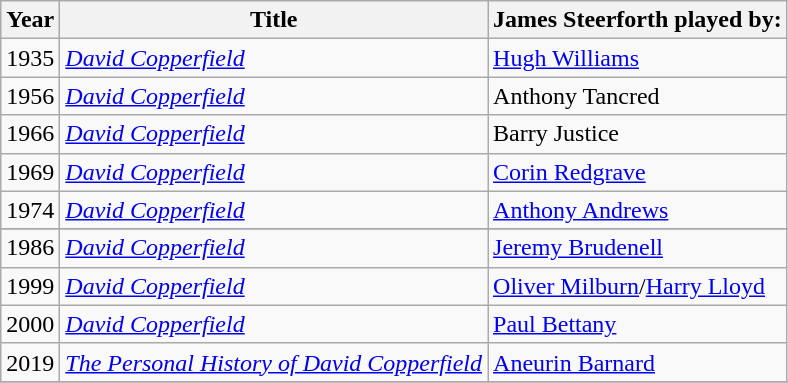<table class="wikitable">
<tr>
<th>Year</th>
<th>Title</th>
<th>James Steerforth played by:</th>
</tr>
<tr>
<td>1935</td>
<td><em><a href='#'>David Copperfield</a></em></td>
<td><a href='#'>Hugh Williams</a></td>
</tr>
<tr>
<td>1956</td>
<td><em><a href='#'>David Copperfield</a></em></td>
<td>Anthony Tancred</td>
</tr>
<tr>
<td>1966</td>
<td><em><a href='#'>David Copperfield</a></em></td>
<td>Barry Justice</td>
</tr>
<tr>
<td>1969</td>
<td><em><a href='#'>David Copperfield</a></em></td>
<td><a href='#'>Corin Redgrave</a></td>
</tr>
<tr>
<td>1974</td>
<td><em> <a href='#'>David Copperfield</a></em></td>
<td><a href='#'>Anthony Andrews</a></td>
</tr>
<tr>
</tr>
<tr>
<td>1986</td>
<td><em><a href='#'>David Copperfield</a></em></td>
<td><a href='#'>Jeremy Brudenell</a></td>
</tr>
<tr>
<td>1999</td>
<td><em><a href='#'>David Copperfield</a></em></td>
<td><a href='#'>Oliver Milburn</a>/<a href='#'>Harry Lloyd</a></td>
</tr>
<tr>
<td>2000</td>
<td><em><a href='#'>David Copperfield</a></em></td>
<td><a href='#'>Paul Bettany</a></td>
</tr>
<tr>
<td>2019</td>
<td><em><a href='#'>The Personal History of David Copperfield</a></em></td>
<td><a href='#'>Aneurin Barnard</a></td>
</tr>
<tr>
</tr>
</table>
